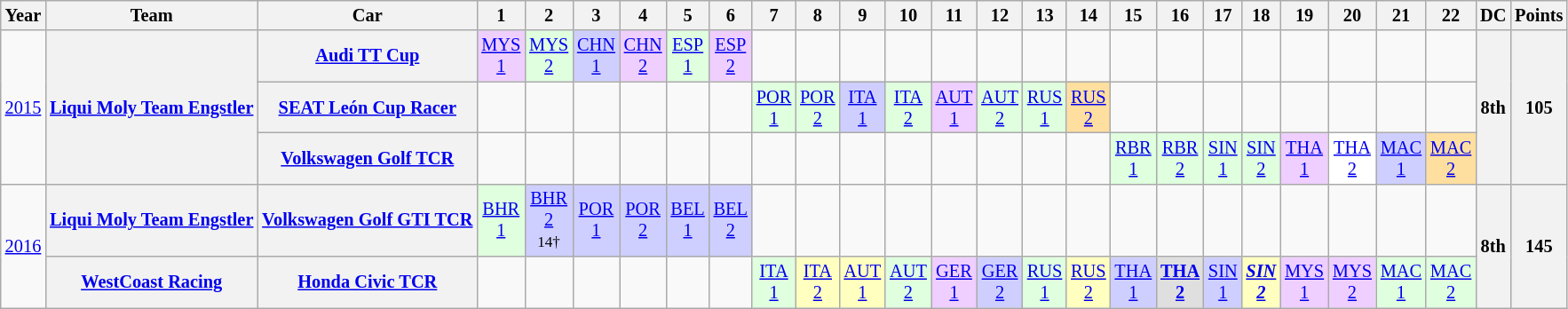<table class="wikitable" style="text-align:center; font-size:85%">
<tr>
<th>Year</th>
<th>Team</th>
<th>Car</th>
<th>1</th>
<th>2</th>
<th>3</th>
<th>4</th>
<th>5</th>
<th>6</th>
<th>7</th>
<th>8</th>
<th>9</th>
<th>10</th>
<th>11</th>
<th>12</th>
<th>13</th>
<th>14</th>
<th>15</th>
<th>16</th>
<th>17</th>
<th>18</th>
<th>19</th>
<th>20</th>
<th>21</th>
<th>22</th>
<th>DC</th>
<th>Points</th>
</tr>
<tr>
<td rowspan=3><a href='#'>2015</a></td>
<th rowspan=3><a href='#'>Liqui Moly Team Engstler</a></th>
<th><a href='#'>Audi TT Cup</a></th>
<td style="background:#EFCFFF;"><a href='#'>MYS<br>1</a><br></td>
<td style="background:#DFFFDF;"><a href='#'>MYS<br>2</a><br></td>
<td style="background:#CFCFFF;"><a href='#'>CHN<br>1</a><br></td>
<td style="background:#EFCFFF;"><a href='#'>CHN<br>2</a><br></td>
<td style="background:#DFFFDF;"><a href='#'>ESP<br>1</a><br></td>
<td style="background:#EFCFFF;"><a href='#'>ESP<br>2</a><br></td>
<td></td>
<td></td>
<td></td>
<td></td>
<td></td>
<td></td>
<td></td>
<td></td>
<td></td>
<td></td>
<td></td>
<td></td>
<td></td>
<td></td>
<td></td>
<td></td>
<th rowspan=3>8th</th>
<th rowspan=3>105</th>
</tr>
<tr>
<th><a href='#'>SEAT León Cup Racer</a></th>
<td></td>
<td></td>
<td></td>
<td></td>
<td></td>
<td></td>
<td style="background:#DFFFDF;"><a href='#'>POR<br>1</a><br></td>
<td style="background:#DFFFDF;"><a href='#'>POR<br>2</a><br></td>
<td style="background:#CFCFFF;"><a href='#'>ITA<br>1</a><br></td>
<td style="background:#DFFFDF;"><a href='#'>ITA<br>2</a><br></td>
<td style="background:#EFCFFF;"><a href='#'>AUT<br>1</a><br></td>
<td style="background:#DFFFDF;"><a href='#'>AUT<br>2</a><br></td>
<td style="background:#DFFFDF;"><a href='#'>RUS<br>1</a><br></td>
<td style="background:#FFDF9F;"><a href='#'>RUS<br>2</a><br></td>
<td></td>
<td></td>
<td></td>
<td></td>
<td></td>
<td></td>
<td></td>
<td></td>
</tr>
<tr>
<th><a href='#'>Volkswagen Golf TCR</a></th>
<td></td>
<td></td>
<td></td>
<td></td>
<td></td>
<td></td>
<td></td>
<td></td>
<td></td>
<td></td>
<td></td>
<td></td>
<td></td>
<td></td>
<td style="background:#DFFFDF;"><a href='#'>RBR<br>1</a><br></td>
<td style="background:#DFFFDF;"><a href='#'>RBR<br>2</a><br></td>
<td style="background:#DFFFDF;"><a href='#'>SIN<br>1</a><br></td>
<td style="background:#DFFFDF;"><a href='#'>SIN<br>2</a><br></td>
<td style="background:#EFCFFF;"><a href='#'>THA<br>1</a><br></td>
<td style="background:#FFFFFF;"><a href='#'>THA<br>2</a><br></td>
<td style="background:#CFCFFF;"><a href='#'>MAC<br>1</a><br></td>
<td style="background:#FFDF9F;"><a href='#'>MAC<br>2</a><br></td>
</tr>
<tr>
<td rowspan=2><a href='#'>2016</a></td>
<th><a href='#'>Liqui Moly Team Engstler</a></th>
<th><a href='#'>Volkswagen Golf GTI TCR</a></th>
<td style="background:#DFFFDF;"><a href='#'>BHR<br>1</a><br></td>
<td style="background:#CFCFFF;"><a href='#'>BHR<br>2</a><br><small>14†</small></td>
<td style="background:#CFCFFF;"><a href='#'>POR<br>1</a><br></td>
<td style="background:#CFCFFF;"><a href='#'>POR<br>2</a><br></td>
<td style="background:#CFCFFF;"><a href='#'>BEL<br>1</a><br></td>
<td style="background:#CFCFFF;"><a href='#'>BEL<br>2</a><br></td>
<td></td>
<td></td>
<td></td>
<td></td>
<td></td>
<td></td>
<td></td>
<td></td>
<td></td>
<td></td>
<td></td>
<td></td>
<td></td>
<td></td>
<td></td>
<td></td>
<th rowspan=2>8th</th>
<th rowspan=2>145</th>
</tr>
<tr>
<th><a href='#'>WestCoast Racing</a></th>
<th><a href='#'>Honda Civic TCR</a></th>
<td></td>
<td></td>
<td></td>
<td></td>
<td></td>
<td></td>
<td style="background:#DFFFDF;"><a href='#'>ITA<br>1</a><br></td>
<td style="background:#FFFFBF;"><a href='#'>ITA<br>2</a><br></td>
<td style="background:#FFFFBF;"><a href='#'>AUT<br>1</a><br></td>
<td style="background:#DFFFDF;"><a href='#'>AUT<br>2</a><br></td>
<td style="background:#EFCFFF;"><a href='#'>GER<br>1</a><br></td>
<td style="background:#CFCFFF;"><a href='#'>GER<br>2</a><br></td>
<td style="background:#DFFFDF;"><a href='#'>RUS<br>1</a><br></td>
<td style="background:#FFFFBF;"><a href='#'>RUS<br>2</a><br></td>
<td style="background:#CFCFFF;"><a href='#'>THA<br>1</a><br></td>
<td style="background:#DFDFDF;"><strong><a href='#'>THA<br>2</a></strong><br></td>
<td style="background:#CFCFFF;"><a href='#'>SIN<br>1</a><br></td>
<td style="background:#FFFFBF;"><strong><em><a href='#'>SIN<br>2</a></em></strong><br></td>
<td style="background:#EFCFFF;"><a href='#'>MYS<br>1</a><br></td>
<td style="background:#EFCFFF;"><a href='#'>MYS<br>2</a><br></td>
<td style="background:#DFFFDF;"><a href='#'>MAC<br>1</a><br></td>
<td style="background:#DFFFDF;"><a href='#'>MAC<br>2</a><br></td>
</tr>
</table>
